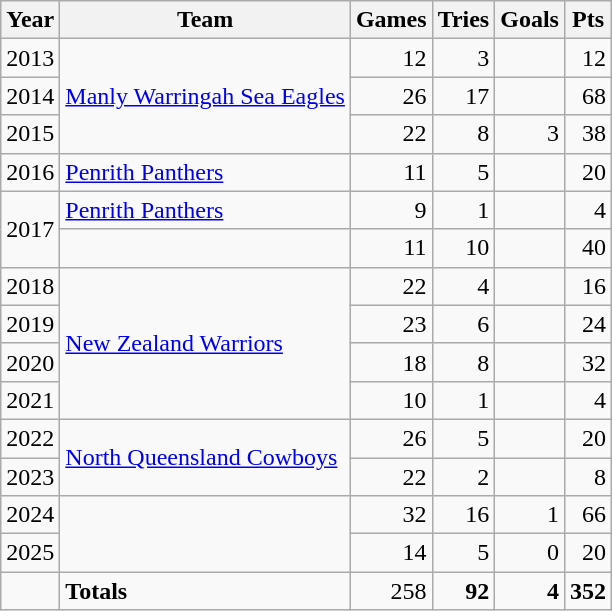<table class="wikitable">
<tr>
<th>Year</th>
<th>Team</th>
<th>Games</th>
<th>Tries</th>
<th>Goals</th>
<th>Pts</th>
</tr>
<tr>
<td align=center>2013</td>
<td rowspan="3" align=left> <a href='#'>Manly Warringah Sea Eagles</a></td>
<td align=right>12</td>
<td align=right>3</td>
<td align=right></td>
<td align=right>12</td>
</tr>
<tr>
<td align=center>2014</td>
<td align=right>26</td>
<td align=right>17</td>
<td align=right></td>
<td align=right>68</td>
</tr>
<tr>
<td align=center>2015</td>
<td align=right>22</td>
<td align=right>8</td>
<td align=right>3</td>
<td align=right>38</td>
</tr>
<tr>
<td align=center>2016</td>
<td align="left"> <a href='#'>Penrith Panthers</a></td>
<td align=right>11</td>
<td align=right>5</td>
<td align=right></td>
<td align=right>20</td>
</tr>
<tr>
<td rowspan="2">2017</td>
<td> <a href='#'>Penrith Panthers</a></td>
<td align="right">9</td>
<td align=right>1</td>
<td align=right></td>
<td align=right>4</td>
</tr>
<tr>
<td align=left></td>
<td align=right>11</td>
<td align=right>10</td>
<td align=right></td>
<td align=right>40</td>
</tr>
<tr>
<td align=center>2018</td>
<td rowspan="4" align=left> <a href='#'>New Zealand Warriors</a></td>
<td align=right>22</td>
<td align=right>4</td>
<td align=right></td>
<td align=right>16</td>
</tr>
<tr>
<td align=center>2019</td>
<td align=right>23</td>
<td align=right>6</td>
<td align=right></td>
<td align=right>24</td>
</tr>
<tr>
<td align=center>2020</td>
<td align=right>18</td>
<td align=right>8</td>
<td align=right></td>
<td align=right>32</td>
</tr>
<tr>
<td align=center>2021</td>
<td align=right>10</td>
<td align=right>1</td>
<td align=right></td>
<td align=right>4</td>
</tr>
<tr>
<td align=center>2022</td>
<td rowspan="2" align=left> <a href='#'>North Queensland Cowboys</a></td>
<td align=right>26</td>
<td align=right>5</td>
<td align=right></td>
<td align=right>20</td>
</tr>
<tr>
<td align=center>2023</td>
<td align=right>22</td>
<td align=right>2</td>
<td align=right></td>
<td align=right>8</td>
</tr>
<tr>
<td align=center>2024</td>
<td rowspan="2" align=left></td>
<td align=right>32</td>
<td align=right>16</td>
<td align=right>1</td>
<td align=right>66</td>
</tr>
<tr>
<td align=center>2025</td>
<td align=right>14</td>
<td align=right>5</td>
<td align=right>0</td>
<td align=right>20</td>
</tr>
<tr>
<td></td>
<td align=left><strong>Totals</strong></td>
<td align=right>258</td>
<td align=right><strong>92</strong></td>
<td align=right><strong>4</strong></td>
<td align=right><strong>352</strong></td>
</tr>
</table>
